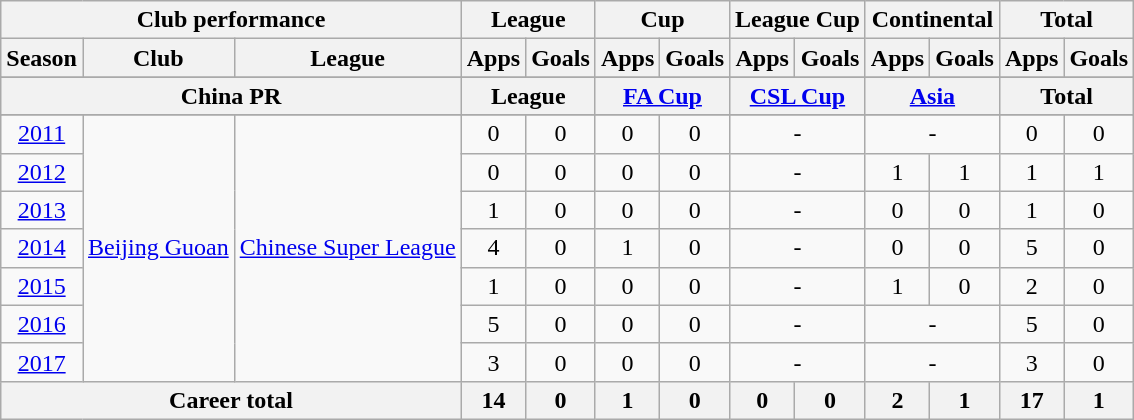<table class="wikitable" style="text-align:center">
<tr>
<th colspan=3>Club performance</th>
<th colspan=2>League</th>
<th colspan=2>Cup</th>
<th colspan=2>League Cup</th>
<th colspan=2>Continental</th>
<th colspan=2>Total</th>
</tr>
<tr>
<th>Season</th>
<th>Club</th>
<th>League</th>
<th>Apps</th>
<th>Goals</th>
<th>Apps</th>
<th>Goals</th>
<th>Apps</th>
<th>Goals</th>
<th>Apps</th>
<th>Goals</th>
<th>Apps</th>
<th>Goals</th>
</tr>
<tr>
</tr>
<tr>
<th colspan=3>China PR</th>
<th colspan=2>League</th>
<th colspan=2><a href='#'>FA Cup</a></th>
<th colspan=2><a href='#'>CSL Cup</a></th>
<th colspan=2><a href='#'>Asia</a></th>
<th colspan=2>Total</th>
</tr>
<tr>
</tr>
<tr>
<td><a href='#'>2011</a></td>
<td rowspan="7"><a href='#'>Beijing Guoan</a></td>
<td rowspan="7"><a href='#'>Chinese Super League</a></td>
<td>0</td>
<td>0</td>
<td>0</td>
<td>0</td>
<td colspan="2">-</td>
<td colspan="2">-</td>
<td>0</td>
<td>0</td>
</tr>
<tr>
<td><a href='#'>2012</a></td>
<td>0</td>
<td>0</td>
<td>0</td>
<td>0</td>
<td colspan="2">-</td>
<td>1</td>
<td>1</td>
<td>1</td>
<td>1</td>
</tr>
<tr>
<td><a href='#'>2013</a></td>
<td>1</td>
<td>0</td>
<td>0</td>
<td>0</td>
<td colspan="2">-</td>
<td>0</td>
<td>0</td>
<td>1</td>
<td>0</td>
</tr>
<tr>
<td><a href='#'>2014</a></td>
<td>4</td>
<td>0</td>
<td>1</td>
<td>0</td>
<td colspan="2">-</td>
<td>0</td>
<td>0</td>
<td>5</td>
<td>0</td>
</tr>
<tr>
<td><a href='#'>2015</a></td>
<td>1</td>
<td>0</td>
<td>0</td>
<td>0</td>
<td colspan="2">-</td>
<td>1</td>
<td>0</td>
<td>2</td>
<td>0</td>
</tr>
<tr>
<td><a href='#'>2016</a></td>
<td>5</td>
<td>0</td>
<td>0</td>
<td>0</td>
<td colspan="2">-</td>
<td colspan="2">-</td>
<td>5</td>
<td>0</td>
</tr>
<tr>
<td><a href='#'>2017</a></td>
<td>3</td>
<td>0</td>
<td>0</td>
<td>0</td>
<td colspan="2">-</td>
<td colspan="2">-</td>
<td>3</td>
<td>0</td>
</tr>
<tr>
<th colspan=3>Career total</th>
<th>14</th>
<th>0</th>
<th>1</th>
<th>0</th>
<th>0</th>
<th>0</th>
<th>2</th>
<th>1</th>
<th>17</th>
<th>1</th>
</tr>
</table>
